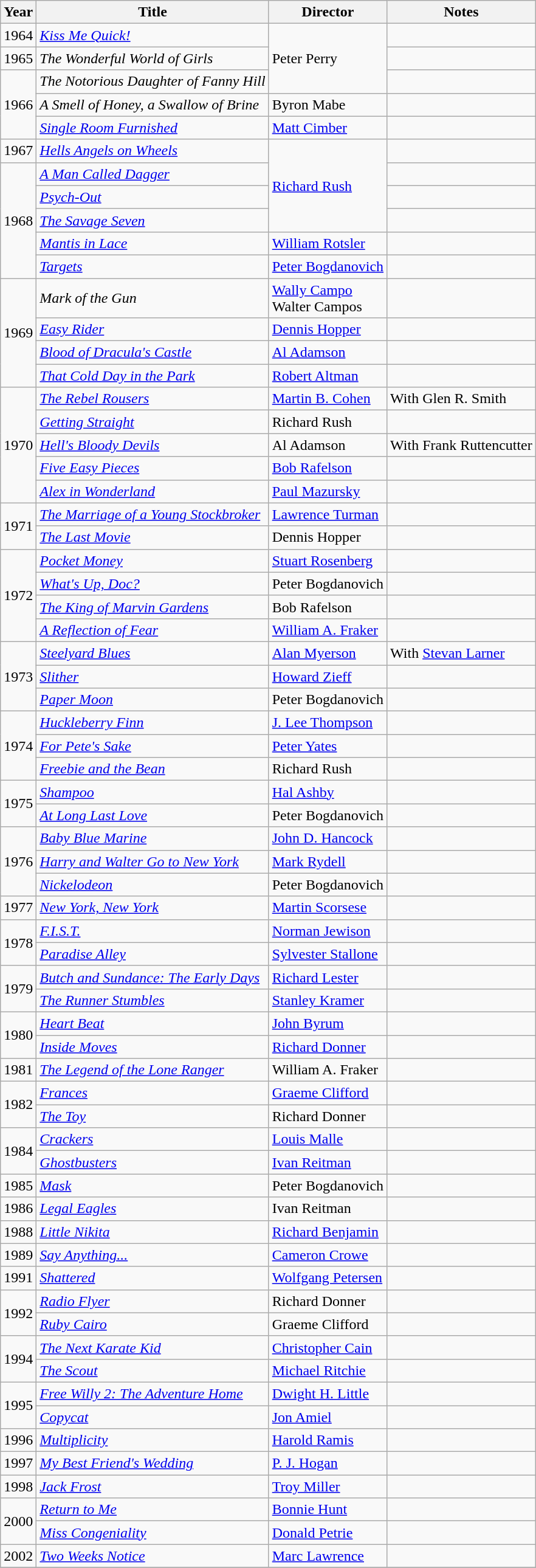<table class="wikitable">
<tr>
<th>Year</th>
<th>Title</th>
<th>Director</th>
<th>Notes</th>
</tr>
<tr>
<td>1964</td>
<td><em><a href='#'>Kiss Me Quick!</a></em></td>
<td rowspan=3>Peter Perry</td>
<td></td>
</tr>
<tr>
<td>1965</td>
<td><em>The Wonderful World of Girls</em></td>
<td></td>
</tr>
<tr>
<td rowspan=3>1966</td>
<td><em>The Notorious Daughter of Fanny Hill</em></td>
<td></td>
</tr>
<tr>
<td><em>A Smell of Honey, a Swallow of Brine</em></td>
<td>Byron Mabe</td>
<td></td>
</tr>
<tr>
<td><em><a href='#'>Single Room Furnished</a></em></td>
<td><a href='#'>Matt Cimber</a></td>
<td></td>
</tr>
<tr>
<td>1967</td>
<td><em><a href='#'>Hells Angels on Wheels</a></em></td>
<td rowspan=4><a href='#'>Richard Rush</a></td>
<td></td>
</tr>
<tr>
<td rowspan=5>1968</td>
<td><em><a href='#'>A Man Called Dagger</a></em></td>
<td></td>
</tr>
<tr>
<td><em><a href='#'>Psych-Out</a></em></td>
<td></td>
</tr>
<tr>
<td><em><a href='#'>The Savage Seven</a></em></td>
<td></td>
</tr>
<tr>
<td><em><a href='#'>Mantis in Lace</a></em></td>
<td><a href='#'>William Rotsler</a></td>
<td></td>
</tr>
<tr>
<td><em><a href='#'>Targets</a></em></td>
<td><a href='#'>Peter Bogdanovich</a></td>
<td></td>
</tr>
<tr>
<td rowspan=4>1969</td>
<td><em>Mark of the Gun</em></td>
<td><a href='#'>Wally Campo</a><br>Walter Campos</td>
<td></td>
</tr>
<tr>
<td><em><a href='#'>Easy Rider</a></em></td>
<td><a href='#'>Dennis Hopper</a></td>
<td></td>
</tr>
<tr>
<td><em><a href='#'>Blood of Dracula's Castle</a></em></td>
<td><a href='#'>Al Adamson</a></td>
<td></td>
</tr>
<tr>
<td><em><a href='#'>That Cold Day in the Park</a></em></td>
<td><a href='#'>Robert Altman</a></td>
<td></td>
</tr>
<tr>
<td rowspan=5>1970</td>
<td><em><a href='#'>The Rebel Rousers</a></em></td>
<td><a href='#'>Martin B. Cohen</a></td>
<td>With Glen R. Smith</td>
</tr>
<tr>
<td><em><a href='#'>Getting Straight</a></em></td>
<td>Richard Rush</td>
<td></td>
</tr>
<tr>
<td><em><a href='#'>Hell's Bloody Devils</a></em></td>
<td>Al Adamson</td>
<td>With Frank Ruttencutter</td>
</tr>
<tr>
<td><em><a href='#'>Five Easy Pieces</a></em></td>
<td><a href='#'>Bob Rafelson</a></td>
<td></td>
</tr>
<tr>
<td><em><a href='#'>Alex in Wonderland</a></em></td>
<td><a href='#'>Paul Mazursky</a></td>
<td></td>
</tr>
<tr>
<td rowspan=2>1971</td>
<td><em><a href='#'>The Marriage of a Young Stockbroker</a></em></td>
<td><a href='#'>Lawrence Turman</a></td>
<td></td>
</tr>
<tr>
<td><em><a href='#'>The Last Movie</a></em></td>
<td>Dennis Hopper</td>
<td></td>
</tr>
<tr>
<td rowspan=4>1972</td>
<td><em><a href='#'>Pocket Money</a></em></td>
<td><a href='#'>Stuart Rosenberg</a></td>
<td></td>
</tr>
<tr>
<td><em><a href='#'>What's Up, Doc?</a></em></td>
<td>Peter Bogdanovich</td>
<td></td>
</tr>
<tr>
<td><em><a href='#'>The King of Marvin Gardens</a></em></td>
<td>Bob Rafelson</td>
<td></td>
</tr>
<tr>
<td><em><a href='#'>A Reflection of Fear</a></em></td>
<td><a href='#'>William A. Fraker</a></td>
<td></td>
</tr>
<tr>
<td rowspan=3>1973</td>
<td><em><a href='#'>Steelyard Blues</a></em></td>
<td><a href='#'>Alan Myerson</a></td>
<td>With <a href='#'>Stevan Larner</a></td>
</tr>
<tr>
<td><em><a href='#'>Slither</a></em></td>
<td><a href='#'>Howard Zieff</a></td>
<td></td>
</tr>
<tr>
<td><em><a href='#'>Paper Moon</a></em></td>
<td>Peter Bogdanovich</td>
<td></td>
</tr>
<tr>
<td rowspan=3>1974</td>
<td><em><a href='#'>Huckleberry Finn</a></em></td>
<td><a href='#'>J. Lee Thompson</a></td>
<td></td>
</tr>
<tr>
<td><em><a href='#'>For Pete's Sake</a></em></td>
<td><a href='#'>Peter Yates</a></td>
<td></td>
</tr>
<tr>
<td><em><a href='#'>Freebie and the Bean</a></em></td>
<td>Richard Rush</td>
<td></td>
</tr>
<tr>
<td rowspan=2>1975</td>
<td><em><a href='#'>Shampoo</a></em></td>
<td><a href='#'>Hal Ashby</a></td>
<td></td>
</tr>
<tr>
<td><em><a href='#'>At Long Last Love</a></em></td>
<td>Peter Bogdanovich</td>
<td></td>
</tr>
<tr>
<td rowspan=3>1976</td>
<td><em><a href='#'>Baby Blue Marine</a></em></td>
<td><a href='#'>John D. Hancock</a></td>
<td></td>
</tr>
<tr>
<td><em><a href='#'>Harry and Walter Go to New York</a></em></td>
<td><a href='#'>Mark Rydell</a></td>
<td></td>
</tr>
<tr>
<td><em><a href='#'>Nickelodeon</a></em></td>
<td>Peter Bogdanovich</td>
<td></td>
</tr>
<tr>
<td>1977</td>
<td><em><a href='#'>New York, New York</a></em></td>
<td><a href='#'>Martin Scorsese</a></td>
<td></td>
</tr>
<tr>
<td rowspan=2>1978</td>
<td><em><a href='#'>F.I.S.T.</a></em></td>
<td><a href='#'>Norman Jewison</a></td>
<td></td>
</tr>
<tr>
<td><em><a href='#'>Paradise Alley</a></em></td>
<td><a href='#'>Sylvester Stallone</a></td>
<td></td>
</tr>
<tr>
<td rowspan=2>1979</td>
<td><em><a href='#'>Butch and Sundance: The Early Days</a></em></td>
<td><a href='#'>Richard Lester</a></td>
<td></td>
</tr>
<tr>
<td><em><a href='#'>The Runner Stumbles</a></em></td>
<td><a href='#'>Stanley Kramer</a></td>
<td></td>
</tr>
<tr>
<td rowspan=2>1980</td>
<td><em><a href='#'>Heart Beat</a></em></td>
<td><a href='#'>John Byrum</a></td>
<td></td>
</tr>
<tr>
<td><em><a href='#'>Inside Moves</a></em></td>
<td><a href='#'>Richard Donner</a></td>
<td></td>
</tr>
<tr>
<td>1981</td>
<td><em><a href='#'>The Legend of the Lone Ranger</a></em></td>
<td>William A. Fraker</td>
<td></td>
</tr>
<tr>
<td rowspan=2>1982</td>
<td><em><a href='#'>Frances</a></em></td>
<td><a href='#'>Graeme Clifford</a></td>
<td></td>
</tr>
<tr>
<td><em><a href='#'>The Toy</a></em></td>
<td>Richard Donner</td>
<td></td>
</tr>
<tr>
<td rowspan=2>1984</td>
<td><em><a href='#'>Crackers</a></em></td>
<td><a href='#'>Louis Malle</a></td>
<td></td>
</tr>
<tr>
<td><em><a href='#'>Ghostbusters</a></em></td>
<td><a href='#'>Ivan Reitman</a></td>
<td></td>
</tr>
<tr>
<td>1985</td>
<td><em><a href='#'>Mask</a></em></td>
<td>Peter Bogdanovich</td>
<td></td>
</tr>
<tr>
<td>1986</td>
<td><em><a href='#'>Legal Eagles</a></em></td>
<td>Ivan Reitman</td>
<td></td>
</tr>
<tr>
<td>1988</td>
<td><em><a href='#'>Little Nikita</a></em></td>
<td><a href='#'>Richard Benjamin</a></td>
<td></td>
</tr>
<tr>
<td>1989</td>
<td><em><a href='#'>Say Anything...</a></em></td>
<td><a href='#'>Cameron Crowe</a></td>
<td></td>
</tr>
<tr>
<td>1991</td>
<td><em><a href='#'>Shattered</a></em></td>
<td><a href='#'>Wolfgang Petersen</a></td>
<td></td>
</tr>
<tr>
<td rowspan=2>1992</td>
<td><em><a href='#'>Radio Flyer</a></em></td>
<td>Richard Donner</td>
<td></td>
</tr>
<tr>
<td><em><a href='#'>Ruby Cairo</a></em></td>
<td>Graeme Clifford</td>
<td></td>
</tr>
<tr>
<td rowspan=2>1994</td>
<td><em><a href='#'>The Next Karate Kid</a></em></td>
<td><a href='#'>Christopher Cain</a></td>
<td></td>
</tr>
<tr>
<td><em><a href='#'>The Scout</a></em></td>
<td><a href='#'>Michael Ritchie</a></td>
<td></td>
</tr>
<tr>
<td rowspan=2>1995</td>
<td><em><a href='#'>Free Willy 2: The Adventure Home</a></em></td>
<td><a href='#'>Dwight H. Little</a></td>
<td></td>
</tr>
<tr>
<td><em><a href='#'>Copycat</a></em></td>
<td><a href='#'>Jon Amiel</a></td>
<td></td>
</tr>
<tr>
<td>1996</td>
<td><em><a href='#'>Multiplicity</a></em></td>
<td><a href='#'>Harold Ramis</a></td>
<td></td>
</tr>
<tr>
<td>1997</td>
<td><em><a href='#'>My Best Friend's Wedding</a></em></td>
<td><a href='#'>P. J. Hogan</a></td>
<td></td>
</tr>
<tr>
<td>1998</td>
<td><em><a href='#'>Jack Frost</a></em></td>
<td><a href='#'>Troy Miller</a></td>
<td></td>
</tr>
<tr>
<td rowspan=2>2000</td>
<td><em><a href='#'>Return to Me</a></em></td>
<td><a href='#'>Bonnie Hunt</a></td>
<td></td>
</tr>
<tr>
<td><em><a href='#'>Miss Congeniality</a></em></td>
<td><a href='#'>Donald Petrie</a></td>
<td></td>
</tr>
<tr>
<td>2002</td>
<td><em><a href='#'>Two Weeks Notice</a></em></td>
<td><a href='#'>Marc Lawrence</a></td>
<td></td>
</tr>
<tr>
</tr>
</table>
